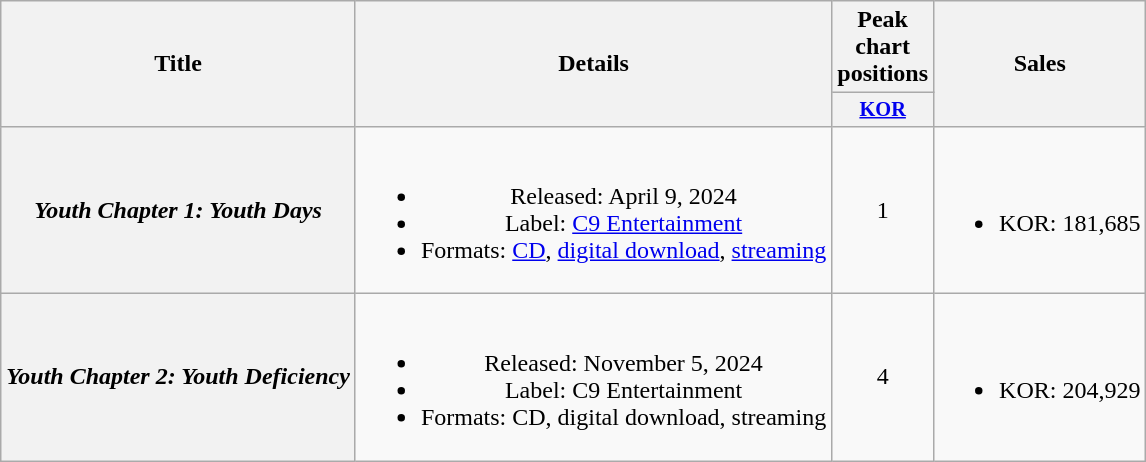<table class="wikitable plainrowheaders" style="text-align:center">
<tr>
<th scope="col" rowspan="2">Title</th>
<th scope="col" rowspan="2">Details</th>
<th scope="col">Peak chart positions</th>
<th scope="col" rowspan="2">Sales</th>
</tr>
<tr>
<th scope="col" style="font-size:85%; width:2em"><a href='#'>KOR</a><br></th>
</tr>
<tr>
<th scope="row"><em>Youth Chapter 1: Youth Days</em></th>
<td><br><ul><li>Released: April 9, 2024</li><li>Label: <a href='#'>C9 Entertainment</a></li><li>Formats: <a href='#'>CD</a>, <a href='#'>digital download</a>, <a href='#'>streaming</a></li></ul></td>
<td>1</td>
<td><br><ul><li>KOR: 181,685</li></ul></td>
</tr>
<tr>
<th scope="row"><em>Youth Chapter 2: Youth Deficiency</em></th>
<td><br><ul><li>Released: November 5, 2024</li><li>Label: C9 Entertainment</li><li>Formats: CD, digital download, streaming</li></ul></td>
<td>4</td>
<td><br><ul><li>KOR: 204,929</li></ul></td>
</tr>
</table>
